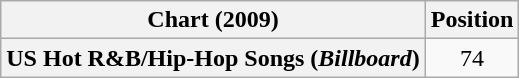<table class="wikitable plainrowheaders" style="text-align:center">
<tr>
<th>Chart (2009)</th>
<th>Position</th>
</tr>
<tr>
<th scope="row">US Hot R&B/Hip-Hop Songs (<em>Billboard</em>)</th>
<td style="text-align:center;">74</td>
</tr>
</table>
